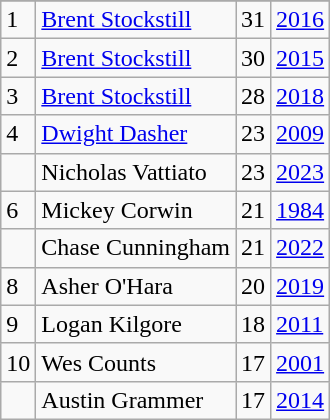<table class="wikitable">
<tr>
</tr>
<tr>
<td>1</td>
<td><a href='#'>Brent Stockstill</a></td>
<td>31</td>
<td><a href='#'>2016</a></td>
</tr>
<tr>
<td>2</td>
<td><a href='#'>Brent Stockstill</a></td>
<td>30</td>
<td><a href='#'>2015</a></td>
</tr>
<tr>
<td>3</td>
<td><a href='#'>Brent Stockstill</a></td>
<td>28</td>
<td><a href='#'>2018</a></td>
</tr>
<tr>
<td>4</td>
<td><a href='#'>Dwight Dasher</a></td>
<td>23</td>
<td><a href='#'>2009</a></td>
</tr>
<tr>
<td></td>
<td>Nicholas Vattiato</td>
<td>23</td>
<td><a href='#'>2023</a></td>
</tr>
<tr>
<td>6</td>
<td>Mickey Corwin</td>
<td>21</td>
<td><a href='#'>1984</a></td>
</tr>
<tr>
<td></td>
<td>Chase Cunningham</td>
<td>21</td>
<td><a href='#'>2022</a></td>
</tr>
<tr>
<td>8</td>
<td>Asher O'Hara</td>
<td>20</td>
<td><a href='#'>2019</a></td>
</tr>
<tr>
<td>9</td>
<td>Logan Kilgore</td>
<td>18</td>
<td><a href='#'>2011</a></td>
</tr>
<tr>
<td>10</td>
<td>Wes Counts</td>
<td>17</td>
<td><a href='#'>2001</a></td>
</tr>
<tr>
<td></td>
<td>Austin Grammer</td>
<td>17</td>
<td><a href='#'>2014</a></td>
</tr>
</table>
